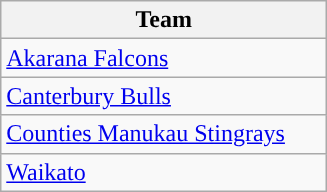<table class="wikitable" style="text-align:left;">
<tr>
<th width=210>Team</th>
</tr>
<tr style="background:">
<td style="text-align:left;"><a href='#'>Akarana Falcons</a></td>
</tr>
<tr>
<td style="text-align:left;"><a href='#'>Canterbury Bulls</a></td>
</tr>
<tr style="background:">
<td style="text-align:left;"><a href='#'>Counties Manukau Stingrays</a></td>
</tr>
<tr style="background:">
<td style="text-align:left;"><a href='#'>Waikato</a></td>
</tr>
</table>
